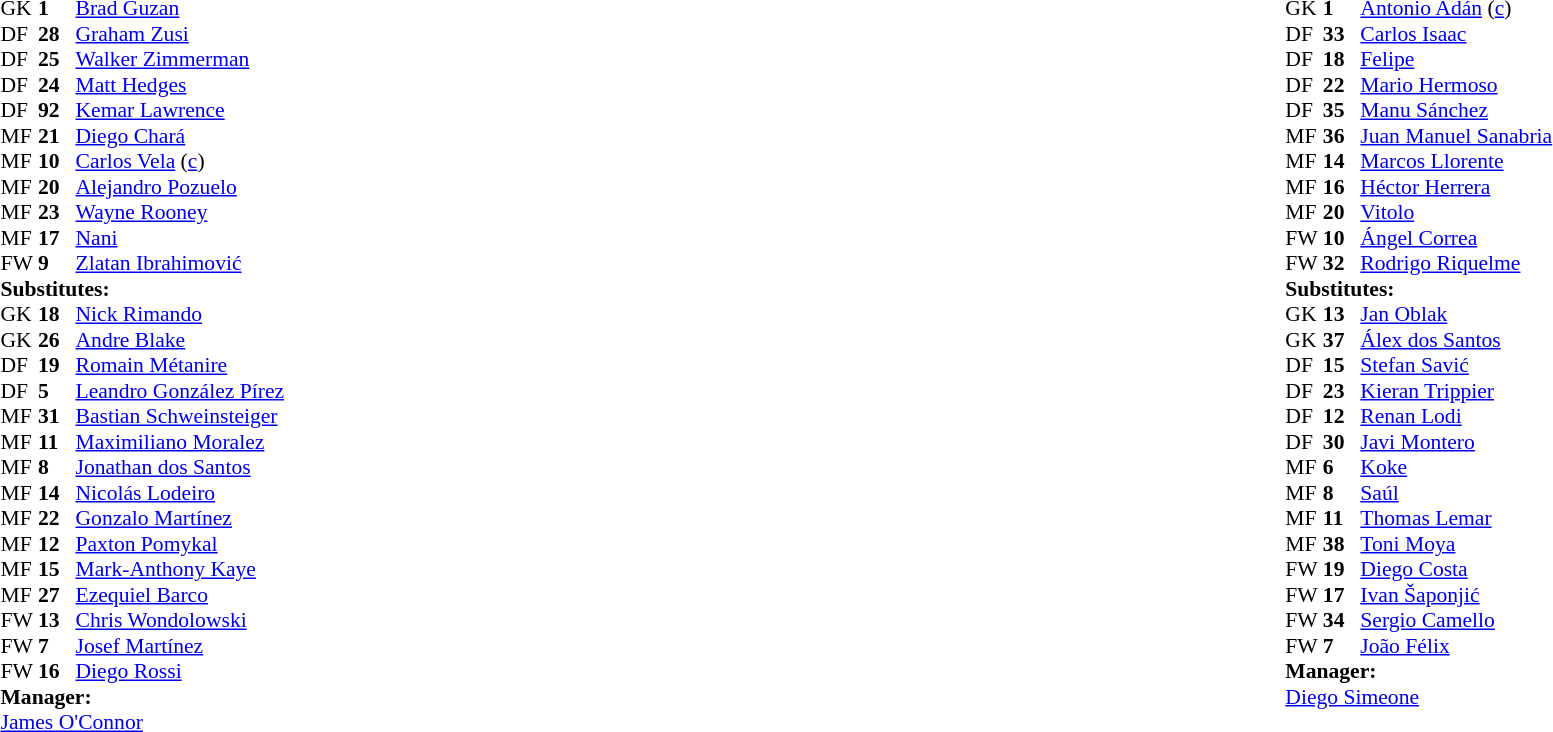<table width="100%">
<tr>
<td valign="top" width="50%"><br><table style="font-size: 90%" cellspacing="0" cellpadding="0">
<tr>
<td colspan="4"></td>
</tr>
<tr>
<th width=25></th>
<th width=25></th>
</tr>
<tr>
<td>GK</td>
<td><strong>1</strong></td>
<td> <a href='#'>Brad Guzan</a></td>
<td></td>
<td></td>
</tr>
<tr>
<td>DF</td>
<td><strong>28</strong></td>
<td> <a href='#'>Graham Zusi</a></td>
<td></td>
<td></td>
</tr>
<tr>
<td>DF</td>
<td><strong>25</strong></td>
<td> <a href='#'>Walker Zimmerman</a></td>
<td></td>
<td></td>
</tr>
<tr>
<td>DF</td>
<td><strong>24</strong></td>
<td> <a href='#'>Matt Hedges</a></td>
<td></td>
<td></td>
</tr>
<tr>
<td>DF</td>
<td><strong>92</strong></td>
<td> <a href='#'>Kemar Lawrence</a></td>
<td></td>
<td></td>
</tr>
<tr>
<td>MF</td>
<td><strong>21</strong></td>
<td> <a href='#'>Diego Chará</a></td>
<td></td>
<td></td>
</tr>
<tr>
<td>MF</td>
<td><strong>10</strong></td>
<td> <a href='#'>Carlos Vela</a> (<a href='#'>c</a>)</td>
<td></td>
<td></td>
</tr>
<tr>
<td>MF</td>
<td><strong>20</strong></td>
<td> <a href='#'>Alejandro Pozuelo</a></td>
<td></td>
<td></td>
</tr>
<tr>
<td>MF</td>
<td><strong>23</strong></td>
<td> <a href='#'>Wayne Rooney</a></td>
<td></td>
<td></td>
</tr>
<tr>
<td>MF</td>
<td><strong>17</strong></td>
<td> <a href='#'>Nani</a></td>
<td></td>
<td></td>
</tr>
<tr>
<td>FW</td>
<td><strong>9</strong></td>
<td> <a href='#'>Zlatan Ibrahimović</a></td>
<td></td>
<td></td>
</tr>
<tr>
<td colspan=3><strong>Substitutes:</strong></td>
</tr>
<tr>
<td>GK</td>
<td><strong>18</strong></td>
<td> <a href='#'>Nick Rimando</a></td>
<td></td>
<td></td>
</tr>
<tr>
<td>GK</td>
<td><strong>26</strong></td>
<td> <a href='#'>Andre Blake</a></td>
<td></td>
<td> </td>
</tr>
<tr>
<td>DF</td>
<td><strong>19</strong></td>
<td> <a href='#'>Romain Métanire</a></td>
<td></td>
<td></td>
</tr>
<tr>
<td>DF</td>
<td><strong>5</strong></td>
<td> <a href='#'>Leandro González Pírez</a></td>
<td></td>
<td></td>
</tr>
<tr>
<td>MF</td>
<td><strong>31</strong></td>
<td> <a href='#'>Bastian Schweinsteiger</a></td>
<td></td>
<td></td>
</tr>
<tr>
<td>MF</td>
<td><strong>11</strong></td>
<td> <a href='#'>Maximiliano Moralez</a></td>
<td></td>
<td> </td>
</tr>
<tr>
<td>MF</td>
<td><strong>8</strong></td>
<td> <a href='#'>Jonathan dos Santos</a></td>
<td></td>
<td></td>
</tr>
<tr>
<td>MF</td>
<td><strong>14</strong></td>
<td> <a href='#'>Nicolás Lodeiro</a></td>
<td></td>
<td></td>
</tr>
<tr>
<td>MF</td>
<td><strong>22</strong></td>
<td> <a href='#'>Gonzalo Martínez</a></td>
<td></td>
<td></td>
</tr>
<tr>
<td>MF</td>
<td><strong>12</strong></td>
<td> <a href='#'>Paxton Pomykal</a></td>
<td></td>
<td></td>
</tr>
<tr>
<td>MF</td>
<td><strong>15</strong></td>
<td> <a href='#'>Mark-Anthony Kaye</a></td>
<td></td>
<td></td>
</tr>
<tr>
<td>MF</td>
<td><strong>27</strong></td>
<td> <a href='#'>Ezequiel Barco</a></td>
<td></td>
<td></td>
</tr>
<tr>
<td>FW</td>
<td><strong>13</strong></td>
<td> <a href='#'>Chris Wondolowski</a></td>
<td></td>
<td></td>
</tr>
<tr>
<td>FW</td>
<td><strong>7</strong></td>
<td> <a href='#'>Josef Martínez</a></td>
<td></td>
<td> </td>
</tr>
<tr>
<td>FW</td>
<td><strong>16</strong></td>
<td> <a href='#'>Diego Rossi</a></td>
<td></td>
<td> </td>
</tr>
<tr>
<td colspan=3><strong>Manager:</strong></td>
</tr>
<tr>
<td colspan=4> <a href='#'>James O'Connor</a></td>
</tr>
</table>
</td>
<td valign="top"></td>
<td valign="top" width="50%"><br><table style="font-size: 90%" cellspacing="0" cellpadding="0" align=center>
<tr>
<th width=25></th>
<th width=25></th>
</tr>
<tr>
<td>GK</td>
<td><strong>1</strong></td>
<td> <a href='#'>Antonio Adán</a> (<a href='#'>c</a>)</td>
<td></td>
<td></td>
</tr>
<tr>
<td>DF</td>
<td><strong>33</strong></td>
<td> <a href='#'>Carlos Isaac</a></td>
<td></td>
<td></td>
</tr>
<tr>
<td>DF</td>
<td><strong>18</strong></td>
<td> <a href='#'>Felipe</a></td>
<td></td>
<td></td>
</tr>
<tr>
<td>DF</td>
<td><strong>22</strong></td>
<td> <a href='#'>Mario Hermoso</a></td>
<td></td>
<td></td>
</tr>
<tr>
<td>DF</td>
<td><strong>35</strong></td>
<td> <a href='#'>Manu Sánchez</a></td>
<td></td>
<td></td>
</tr>
<tr>
<td>MF</td>
<td><strong>36</strong></td>
<td> <a href='#'>Juan Manuel Sanabria</a></td>
<td></td>
<td></td>
</tr>
<tr>
<td>MF</td>
<td><strong>14</strong></td>
<td> <a href='#'>Marcos Llorente</a></td>
<td></td>
<td></td>
</tr>
<tr>
<td>MF</td>
<td><strong>16</strong></td>
<td> <a href='#'>Héctor Herrera</a></td>
<td></td>
<td></td>
</tr>
<tr>
<td>MF</td>
<td><strong>20</strong></td>
<td> <a href='#'>Vitolo</a></td>
<td></td>
<td></td>
</tr>
<tr>
<td>FW</td>
<td><strong>10</strong></td>
<td> <a href='#'>Ángel Correa</a></td>
<td></td>
<td></td>
</tr>
<tr>
<td>FW</td>
<td><strong>32</strong></td>
<td> <a href='#'>Rodrigo Riquelme</a></td>
<td></td>
<td></td>
</tr>
<tr>
<td colspan=3><strong>Substitutes:</strong></td>
</tr>
<tr>
<td>GK</td>
<td><strong>13</strong></td>
<td> <a href='#'>Jan Oblak</a></td>
<td></td>
<td></td>
</tr>
<tr>
<td>GK</td>
<td><strong>37</strong></td>
<td> <a href='#'>Álex dos Santos</a></td>
</tr>
<tr>
<td>DF</td>
<td><strong>15</strong></td>
<td> <a href='#'>Stefan Savić</a></td>
<td></td>
<td></td>
</tr>
<tr>
<td>DF</td>
<td><strong>23</strong></td>
<td> <a href='#'>Kieran Trippier</a></td>
<td></td>
<td></td>
</tr>
<tr>
<td>DF</td>
<td><strong>12</strong></td>
<td> <a href='#'>Renan Lodi</a></td>
<td></td>
<td></td>
</tr>
<tr>
<td>DF</td>
<td><strong>30</strong></td>
<td> <a href='#'>Javi Montero</a></td>
<td></td>
<td></td>
</tr>
<tr>
<td>MF</td>
<td><strong>6</strong></td>
<td> <a href='#'>Koke</a></td>
<td></td>
<td></td>
</tr>
<tr>
<td>MF</td>
<td><strong>8</strong></td>
<td> <a href='#'>Saúl</a></td>
<td></td>
<td></td>
</tr>
<tr>
<td>MF</td>
<td><strong>11</strong></td>
<td> <a href='#'>Thomas Lemar</a></td>
<td></td>
<td></td>
</tr>
<tr>
<td>MF</td>
<td><strong>38</strong></td>
<td> <a href='#'>Toni Moya</a></td>
<td></td>
<td> </td>
</tr>
<tr>
<td>FW</td>
<td><strong>19</strong></td>
<td> <a href='#'>Diego Costa</a></td>
<td></td>
<td></td>
</tr>
<tr>
<td>FW</td>
<td><strong>17</strong></td>
<td> <a href='#'>Ivan Šaponjić</a></td>
<td></td>
<td></td>
</tr>
<tr>
<td>FW</td>
<td><strong>34</strong></td>
<td> <a href='#'>Sergio Camello</a></td>
<td></td>
<td> </td>
</tr>
<tr>
<td>FW</td>
<td><strong>7</strong></td>
<td> <a href='#'>João Félix</a></td>
<td></td>
<td></td>
</tr>
<tr>
<td colspan=3><strong>Manager:</strong></td>
</tr>
<tr>
<td colspan=4> <a href='#'>Diego Simeone</a></td>
</tr>
</table>
</td>
</tr>
</table>
